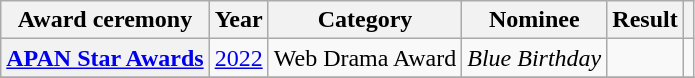<table class="wikitable plainrowheaders">
<tr>
<th scope="col">Award ceremony</th>
<th scope="col">Year</th>
<th scope="col">Category</th>
<th scope="col">Nominee</th>
<th scope="col">Result</th>
<th scope="col"></th>
</tr>
<tr>
<th scope="row"><a href='#'>APAN Star Awards</a></th>
<td><a href='#'>2022</a></td>
<td>Web Drama Award</td>
<td><em>Blue Birthday</em></td>
<td></td>
<td></td>
</tr>
<tr>
</tr>
</table>
